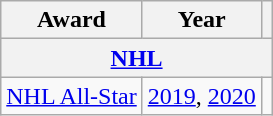<table class="wikitable">
<tr>
<th>Award</th>
<th>Year</th>
<th></th>
</tr>
<tr>
<th colspan="3"><a href='#'>NHL</a></th>
</tr>
<tr>
<td><a href='#'>NHL All-Star</a></td>
<td><a href='#'>2019</a>, <a href='#'>2020</a></td>
</tr>
</table>
